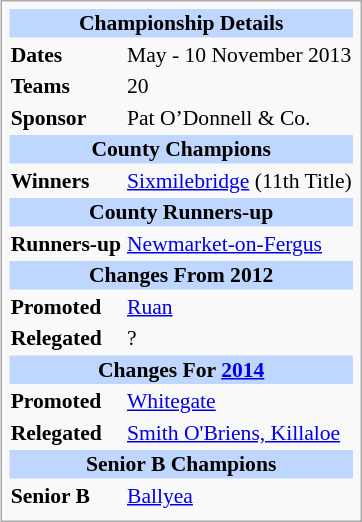<table class="infobox" style="font-size: 90%;">
<tr>
<th style="background: #BFD7FF; text-align: center" colspan="3">Championship Details</th>
</tr>
<tr>
<td><strong>Dates</strong></td>
<td colspan="2">May - 10 November 2013</td>
</tr>
<tr>
<td><strong>Teams</strong></td>
<td colspan="2">20</td>
</tr>
<tr>
<td><strong>Sponsor</strong></td>
<td colspan="2">Pat O’Donnell & Co.</td>
</tr>
<tr>
<th style="background: #BFD7FF; text-align: center" colspan="3">County Champions</th>
</tr>
<tr>
<td><strong>Winners</strong></td>
<td colspan="2"> <a href='#'>Sixmilebridge</a> (11th Title)</td>
</tr>
<tr>
<th style="background: #BFD7FF; text-align: center" colspan="3">County Runners-up</th>
</tr>
<tr>
<td><strong>Runners-up</strong></td>
<td colspan="2"> <a href='#'>Newmarket-on-Fergus</a></td>
</tr>
<tr>
<th style="background: #BFD7FF; text-align: center" colspan="3">Changes From 2012</th>
</tr>
<tr>
<td><strong>Promoted</strong></td>
<td colspan="2"><a href='#'>Ruan</a></td>
</tr>
<tr>
<td><strong>Relegated</strong></td>
<td colspan="2">?</td>
</tr>
<tr>
<th style="background: #BFD7FF; text-align: center" colspan="3">Changes For <a href='#'>2014</a></th>
</tr>
<tr>
<td><strong>Promoted</strong></td>
<td colspan="2"><a href='#'>Whitegate</a></td>
</tr>
<tr>
<td><strong>Relegated</strong></td>
<td colspan="2"><a href='#'>Smith O'Briens, Killaloe</a></td>
</tr>
<tr>
<th style="background: #BFD7FF; text-align: center" colspan="3">Senior B Champions</th>
</tr>
<tr>
<td><strong>Senior B</strong></td>
<td colspan="2"> <a href='#'>Ballyea</a></td>
</tr>
<tr>
</tr>
</table>
